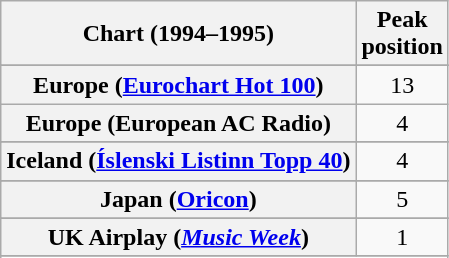<table class="wikitable sortable plainrowheaders" style="text-align:center">
<tr>
<th>Chart (1994–1995)</th>
<th>Peak<br>position</th>
</tr>
<tr>
</tr>
<tr>
</tr>
<tr>
</tr>
<tr>
</tr>
<tr>
</tr>
<tr>
</tr>
<tr>
<th scope="row">Europe (<a href='#'>Eurochart Hot 100</a>)</th>
<td>13</td>
</tr>
<tr>
<th scope="row">Europe (European AC Radio)</th>
<td>4</td>
</tr>
<tr>
</tr>
<tr>
</tr>
<tr>
<th scope="row">Iceland (<a href='#'>Íslenski Listinn Topp 40</a>)</th>
<td>4</td>
</tr>
<tr>
</tr>
<tr>
<th scope="row">Japan (<a href='#'>Oricon</a>)</th>
<td>5</td>
</tr>
<tr>
</tr>
<tr>
</tr>
<tr>
</tr>
<tr>
</tr>
<tr>
</tr>
<tr>
</tr>
<tr>
</tr>
<tr>
<th scope="row">UK Airplay (<em><a href='#'>Music Week</a></em>)</th>
<td>1</td>
</tr>
<tr>
</tr>
<tr>
</tr>
<tr>
</tr>
<tr>
</tr>
<tr>
</tr>
<tr>
</tr>
<tr>
</tr>
</table>
